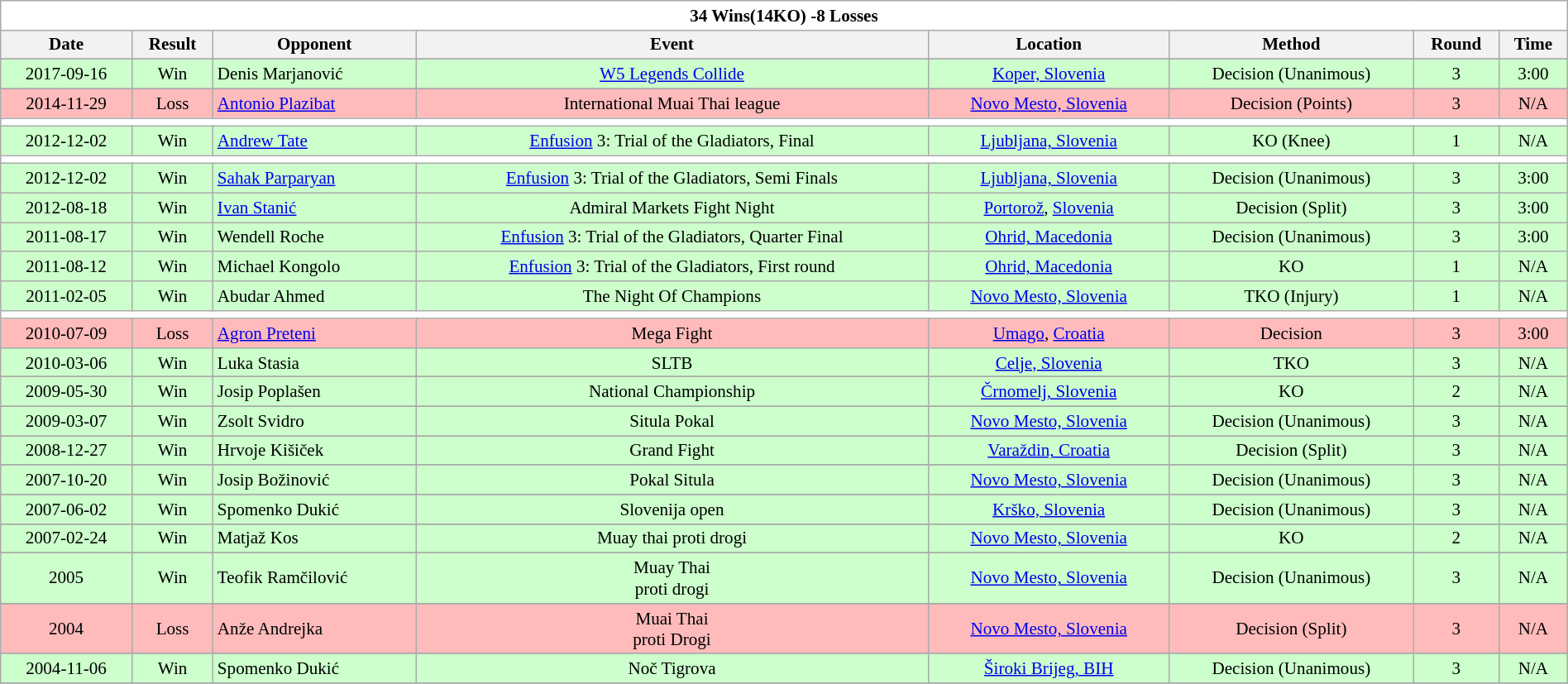<table class="wikitable collapsible" style="font-size:88%; width:100%; text-align:center;">
<tr>
<th colspan=8 style="background:#fff">34 Wins(14KO) -8 Losses</th>
</tr>
<tr>
<th>Date</th>
<th>Result</th>
<th>Opponent</th>
<th>Event</th>
<th>Location</th>
<th>Method</th>
<th>Round</th>
<th>Time</th>
</tr>
<tr>
</tr>
<tr bgcolor="CCFFCC">
<td>2017-09-16</td>
<td>Win</td>
<td align=left> Denis Marjanović</td>
<td><a href='#'>W5 Legends Collide</a></td>
<td><a href='#'>Koper, Slovenia</a></td>
<td>Decision (Unanimous)</td>
<td>3</td>
<td>3:00</td>
</tr>
<tr>
</tr>
<tr>
</tr>
<tr |- bgcolor="#FFBBBB">
<td>2014-11-29</td>
<td>Loss</td>
<td align=left> <a href='#'>Antonio Plazibat</a></td>
<td>International Muai Thai league</td>
<td><a href='#'>Novo Mesto, Slovenia</a></td>
<td>Decision (Points)</td>
<td>3</td>
<td>N/A</td>
</tr>
<tr>
<th style=background:white colspan=9></th>
</tr>
<tr bgcolor="CCFFCC">
<td>2012-12-02</td>
<td>Win</td>
<td align=left> <a href='#'>Andrew Tate</a></td>
<td><a href='#'>Enfusion</a> 3: Trial of the Gladiators, Final</td>
<td><a href='#'>Ljubljana, Slovenia</a></td>
<td>KO (Knee)</td>
<td>1</td>
<td>N/A</td>
</tr>
<tr>
<th style=background:white colspan=9></th>
</tr>
<tr bgcolor="CCFFCC">
<td>2012-12-02</td>
<td>Win</td>
<td align=left> <a href='#'>Sahak Parparyan</a></td>
<td><a href='#'>Enfusion</a> 3: Trial of the Gladiators, Semi Finals</td>
<td><a href='#'>Ljubljana, Slovenia</a></td>
<td>Decision (Unanimous)</td>
<td>3</td>
<td>3:00</td>
</tr>
<tr bgcolor="CCFFCC">
<td>2012-08-18</td>
<td>Win</td>
<td align=left> <a href='#'>Ivan Stanić</a></td>
<td>Admiral Markets Fight Night</td>
<td><a href='#'>Portorož</a>, <a href='#'>Slovenia</a></td>
<td>Decision (Split)</td>
<td>3</td>
<td>3:00</td>
</tr>
<tr bgcolor="CCFFCC">
<td>2011-08-17</td>
<td>Win</td>
<td align=left> Wendell Roche</td>
<td><a href='#'>Enfusion</a> 3: Trial of the Gladiators, Quarter Final</td>
<td><a href='#'>Ohrid, Macedonia</a></td>
<td>Decision (Unanimous)</td>
<td>3</td>
<td>3:00</td>
</tr>
<tr bgcolor="CCFFCC">
<td>2011-08-12</td>
<td>Win</td>
<td align=left> Michael Kongolo</td>
<td><a href='#'>Enfusion</a> 3: Trial of the Gladiators, First round</td>
<td><a href='#'>Ohrid, Macedonia</a></td>
<td>KO</td>
<td>1</td>
<td>N/A</td>
</tr>
<tr bgcolor="CCFFCC">
<td>2011-02-05</td>
<td>Win</td>
<td align=left> Abudar Ahmed</td>
<td>The Night Of Champions</td>
<td><a href='#'>Novo Mesto, Slovenia</a></td>
<td>TKO (Injury)</td>
<td>1</td>
<td>N/A</td>
</tr>
<tr>
<th style=background:white colspan=9></th>
</tr>
<tr bgcolor="#FFBBBB">
<td>2010-07-09</td>
<td>Loss</td>
<td align=left> <a href='#'>Agron Preteni</a></td>
<td>Mega Fight</td>
<td><a href='#'>Umago</a>, <a href='#'>Croatia</a></td>
<td>Decision</td>
<td>3</td>
<td>3:00</td>
</tr>
<tr bgcolor="CCFFCC">
<td>2010-03-06</td>
<td>Win</td>
<td align=left> Luka Stasia</td>
<td>SLTB</td>
<td><a href='#'>Celje, Slovenia</a></td>
<td>TKO</td>
<td>3</td>
<td>N/A</td>
</tr>
<tr>
</tr>
<tr bgcolor="CCFFCC">
<td>2009-05-30</td>
<td>Win</td>
<td align=left> Josip Poplašen</td>
<td>National Championship</td>
<td><a href='#'>Črnomelj, Slovenia</a></td>
<td>KO</td>
<td>2</td>
<td>N/A</td>
</tr>
<tr>
</tr>
<tr bgcolor="CCFFCC">
<td>2009-03-07</td>
<td>Win</td>
<td align=left> Zsolt Svidro</td>
<td>Situla Pokal</td>
<td><a href='#'>Novo Mesto, Slovenia</a></td>
<td>Decision (Unanimous)</td>
<td>3</td>
<td>N/A</td>
</tr>
<tr>
</tr>
<tr bgcolor="CCFFCC">
<td>2008-12-27</td>
<td>Win</td>
<td align=left> Hrvoje Kišiček</td>
<td>Grand Fight</td>
<td><a href='#'>Varaždin, Croatia</a></td>
<td>Decision (Split)</td>
<td>3</td>
<td>N/A</td>
</tr>
<tr>
</tr>
<tr bgcolor="CCFFCC">
<td>2007-10-20</td>
<td>Win</td>
<td align=left> Josip Božinović</td>
<td>Pokal Situla</td>
<td><a href='#'>Novo Mesto, Slovenia</a></td>
<td>Decision (Unanimous)</td>
<td>3</td>
<td>N/A</td>
</tr>
<tr>
</tr>
<tr bgcolor="CCFFCC">
<td>2007-06-02</td>
<td>Win</td>
<td align=left> Spomenko Dukić</td>
<td>Slovenija open</td>
<td><a href='#'>Krško, Slovenia</a></td>
<td>Decision (Unanimous)</td>
<td>3</td>
<td>N/A</td>
</tr>
<tr>
</tr>
<tr bgcolor="CCFFCC">
<td>2007-02-24</td>
<td>Win</td>
<td align=left> Matjaž Kos</td>
<td>Muay thai proti drogi</td>
<td><a href='#'>Novo Mesto, Slovenia</a></td>
<td>KO</td>
<td>2</td>
<td>N/A</td>
</tr>
<tr>
</tr>
<tr bgcolor="CCFFCC">
<td>2005</td>
<td>Win</td>
<td align=left> Teofik Ramčilović</td>
<td>Muay Thai<br>proti drogi</td>
<td><a href='#'>Novo Mesto, Slovenia</a></td>
<td>Decision (Unanimous)</td>
<td>3</td>
<td>N/A</td>
</tr>
<tr>
</tr>
<tr |- bgcolor="#FFBBBB">
<td>2004</td>
<td>Loss</td>
<td align=left> Anže Andrejka</td>
<td>Muai Thai<br>proti Drogi</td>
<td><a href='#'>Novo Mesto, Slovenia</a></td>
<td>Decision (Split)</td>
<td>3</td>
<td>N/A</td>
</tr>
<tr>
</tr>
<tr bgcolor="CCFFCC">
<td>2004-11-06</td>
<td>Win</td>
<td align=left> Spomenko Dukić</td>
<td>Noč Tigrova</td>
<td><a href='#'>Široki Brijeg, BIH</a></td>
<td>Decision (Unanimous)</td>
<td>3</td>
<td>N/A</td>
</tr>
<tr>
</tr>
</table>
